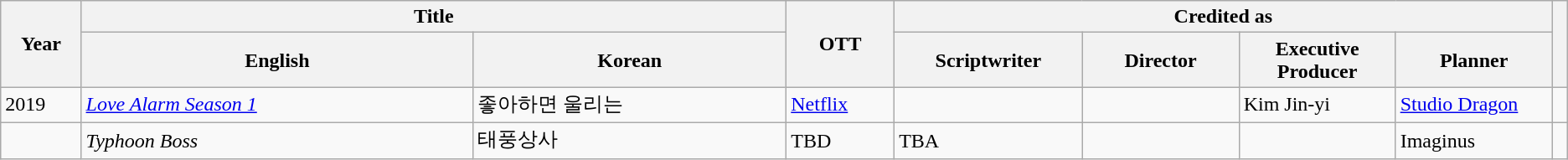<table class="wikitable plainrowheaders">
<tr>
<th rowspan="2">Year</th>
<th colspan="2">Title</th>
<th rowspan="2">OTT</th>
<th colspan="4">Credited as</th>
<th rowspan="2" class="unsortable"></th>
</tr>
<tr>
<th width="25%">English</th>
<th width="20%">Korean</th>
<th>Scriptwriter</th>
<th width="10%">Director</th>
<th width="10%">Executive Producer</th>
<th width="10%">Planner</th>
</tr>
<tr>
<td>2019</td>
<td><em><a href='#'> Love Alarm Season 1</a></em></td>
<td>좋아하면 울리는</td>
<td><a href='#'>Netflix</a></td>
<td></td>
<td></td>
<td>Kim Jin-yi</td>
<td><a href='#'>Studio Dragon</a></td>
<td></td>
</tr>
<tr>
<td></td>
<td><em>Typhoon Boss</em></td>
<td>태풍상사</td>
<td>TBD</td>
<td>TBA</td>
<td></td>
<td></td>
<td>Imaginus</td>
<td></td>
</tr>
</table>
